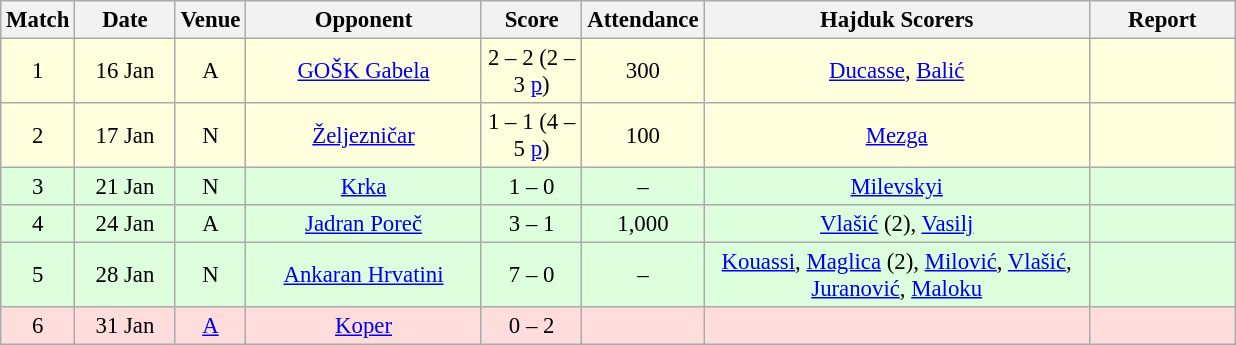<table class="wikitable sortable" style="text-align: center; font-size:95%;">
<tr>
<th width="30">Match</th>
<th width="60">Date<br></th>
<th width="20">Venue<br></th>
<th width="150">Opponent<br></th>
<th width="60">Score<br></th>
<th width="40">Attendance<br></th>
<th width="250">Hajduk Scorers</th>
<th width="90" class="unsortable">Report</th>
</tr>
<tr bgcolor="#ffffdd">
<td>1</td>
<td>16 Jan</td>
<td>A </td>
<td><a href='#'>GOŠK Gabela</a> </td>
<td>2 – 2 (2 – 3 <a href='#'>p</a>)</td>
<td>300</td>
<td><a href='#'>Ducasse</a>, <a href='#'>Balić</a></td>
<td></td>
</tr>
<tr bgcolor="#ffffdd">
<td>2</td>
<td>17 Jan</td>
<td>N </td>
<td><a href='#'>Željezničar</a> </td>
<td>1 – 1 (4 – 5 <a href='#'>p</a>)</td>
<td>100</td>
<td><a href='#'>Mezga</a></td>
<td></td>
</tr>
<tr bgcolor="#ddffdd">
<td>3</td>
<td>21 Jan</td>
<td>N</td>
<td><a href='#'>Krka</a> </td>
<td>1 – 0</td>
<td>–</td>
<td><a href='#'>Milevskyi</a></td>
<td></td>
</tr>
<tr bgcolor="#ddffdd">
<td>4</td>
<td>24 Jan</td>
<td>A</td>
<td><a href='#'>Jadran Poreč</a></td>
<td>3 – 1</td>
<td>1,000</td>
<td><a href='#'>Vlašić</a> (2), <a href='#'>Vasilj</a></td>
<td></td>
</tr>
<tr bgcolor="#ddffdd">
<td>5</td>
<td>28 Jan</td>
<td>N</td>
<td><a href='#'>Ankaran Hrvatini</a> </td>
<td>7 – 0</td>
<td>–</td>
<td><a href='#'>Kouassi</a>, <a href='#'>Maglica</a> (2), <a href='#'>Milović</a>, <a href='#'>Vlašić</a>, <a href='#'>Juranović</a>, <a href='#'>Maloku</a></td>
<td></td>
</tr>
<tr bgcolor="#ffdddd">
<td>6</td>
<td>31 Jan</td>
<td><a href='#'>A</a> </td>
<td><a href='#'>Koper</a> </td>
<td>0 – 2</td>
<td></td>
<td></td>
<td></td>
</tr>
</table>
